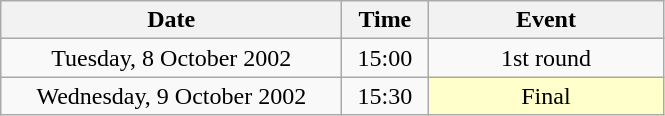<table class = "wikitable" style="text-align:center;">
<tr>
<th width=220>Date</th>
<th width=50>Time</th>
<th width=150>Event</th>
</tr>
<tr>
<td>Tuesday, 8 October 2002</td>
<td>15:00</td>
<td>1st round</td>
</tr>
<tr>
<td>Wednesday, 9 October 2002</td>
<td>15:30</td>
<td bgcolor=ffffcc>Final</td>
</tr>
</table>
